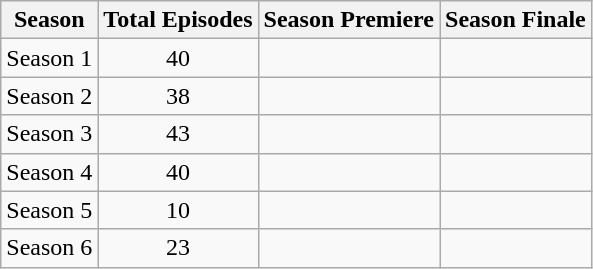<table class="wikitable sortable" style="text-align:center">
<tr>
<th>Season</th>
<th>Total Episodes</th>
<th>Season Premiere</th>
<th>Season Finale</th>
</tr>
<tr>
<td>Season 1</td>
<td>40</td>
<td></td>
<td></td>
</tr>
<tr>
<td>Season 2</td>
<td>38</td>
<td></td>
<td></td>
</tr>
<tr>
<td>Season 3</td>
<td>43</td>
<td></td>
<td></td>
</tr>
<tr>
<td>Season 4</td>
<td>40</td>
<td></td>
<td></td>
</tr>
<tr>
<td>Season 5</td>
<td>10</td>
<td></td>
<td></td>
</tr>
<tr>
<td>Season 6</td>
<td>23</td>
<td></td>
<td></td>
</tr>
</table>
